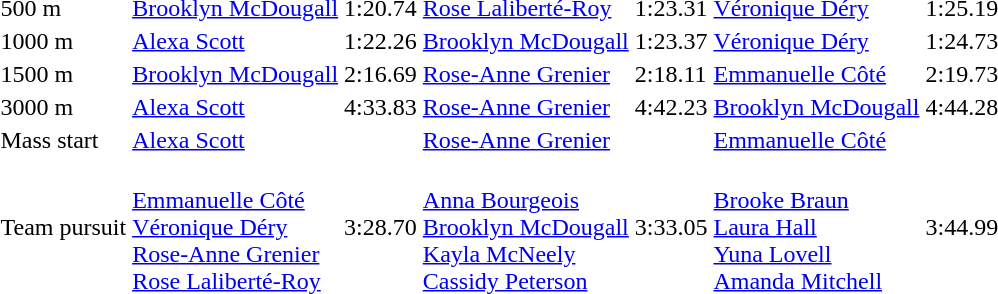<table>
<tr>
<td>500 m</td>
<td><a href='#'>Brooklyn McDougall</a><br></td>
<td>1:20.74</td>
<td><a href='#'>Rose Laliberté-Roy</a><br></td>
<td>1:23.31</td>
<td><a href='#'>Véronique Déry</a><br></td>
<td>1:25.19</td>
</tr>
<tr>
<td>1000 m</td>
<td><a href='#'>Alexa Scott</a><br></td>
<td>1:22.26</td>
<td><a href='#'>Brooklyn McDougall</a><br></td>
<td>1:23.37</td>
<td><a href='#'>Véronique Déry</a><br></td>
<td>1:24.73</td>
</tr>
<tr>
<td>1500 m</td>
<td><a href='#'>Brooklyn McDougall</a><br></td>
<td>2:16.69</td>
<td><a href='#'>Rose-Anne Grenier</a><br></td>
<td>2:18.11</td>
<td><a href='#'>Emmanuelle Côté</a><br></td>
<td>2:19.73</td>
</tr>
<tr>
<td>3000 m</td>
<td><a href='#'>Alexa Scott</a><br></td>
<td>4:33.83</td>
<td><a href='#'>Rose-Anne Grenier</a><br></td>
<td>4:42.23</td>
<td><a href='#'>Brooklyn McDougall</a><br></td>
<td>4:44.28</td>
</tr>
<tr>
<td>Mass start</td>
<td colspan=2><a href='#'>Alexa Scott</a><br></td>
<td colspan=2><a href='#'>Rose-Anne Grenier</a><br></td>
<td colspan=2><a href='#'>Emmanuelle Côté</a><br></td>
</tr>
<tr>
<td>Team pursuit</td>
<td><br><a href='#'>Emmanuelle Côté</a><br><a href='#'>Véronique Déry</a><br><a href='#'>Rose-Anne Grenier</a><br><a href='#'>Rose Laliberté-Roy</a></td>
<td>3:28.70</td>
<td><br><a href='#'>Anna Bourgeois</a><br><a href='#'>Brooklyn McDougall</a><br><a href='#'>Kayla McNeely</a><br><a href='#'>Cassidy Peterson</a></td>
<td>3:33.05</td>
<td><br><a href='#'>Brooke Braun</a><br><a href='#'>Laura Hall</a><br><a href='#'>Yuna Lovell</a><br><a href='#'>Amanda Mitchell</a></td>
<td>3:44.99</td>
</tr>
</table>
